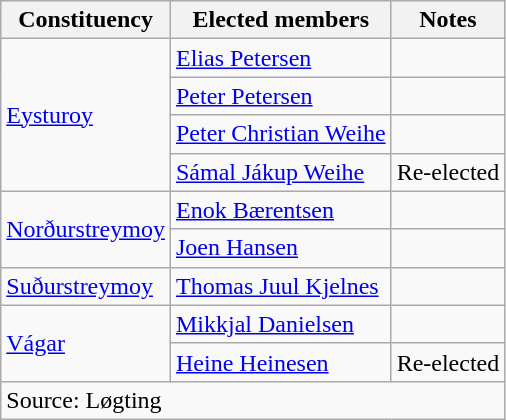<table class=wikitable>
<tr>
<th>Constituency</th>
<th>Elected members</th>
<th>Notes</th>
</tr>
<tr>
<td rowspan=4><a href='#'>Eysturoy</a></td>
<td><a href='#'>Elias Petersen</a></td>
<td></td>
</tr>
<tr>
<td><a href='#'>Peter Petersen</a></td>
<td></td>
</tr>
<tr>
<td><a href='#'>Peter Christian Weihe</a></td>
<td></td>
</tr>
<tr>
<td><a href='#'>Sámal Jákup Weihe</a></td>
<td>Re-elected</td>
</tr>
<tr>
<td rowspan=2><a href='#'>Norðurstreymoy</a></td>
<td><a href='#'>Enok Bærentsen</a></td>
<td></td>
</tr>
<tr>
<td><a href='#'>Joen Hansen</a></td>
<td></td>
</tr>
<tr>
<td><a href='#'>Suðurstreymoy</a></td>
<td><a href='#'>Thomas Juul Kjelnes</a></td>
<td></td>
</tr>
<tr>
<td rowspan=2><a href='#'>Vágar</a></td>
<td><a href='#'>Mikkjal Danielsen</a></td>
<td></td>
</tr>
<tr>
<td><a href='#'>Heine Heinesen</a></td>
<td>Re-elected</td>
</tr>
<tr>
<td colspan=3>Source: Løgting</td>
</tr>
</table>
